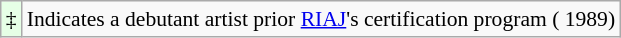<table class="wikitable" style="font-size:90%;">
<tr>
<td style="background-color:#E6FFE6">‡</td>
<td>Indicates a debutant artist prior <a href='#'>RIAJ</a>'s certification program ( 1989)</td>
</tr>
</table>
